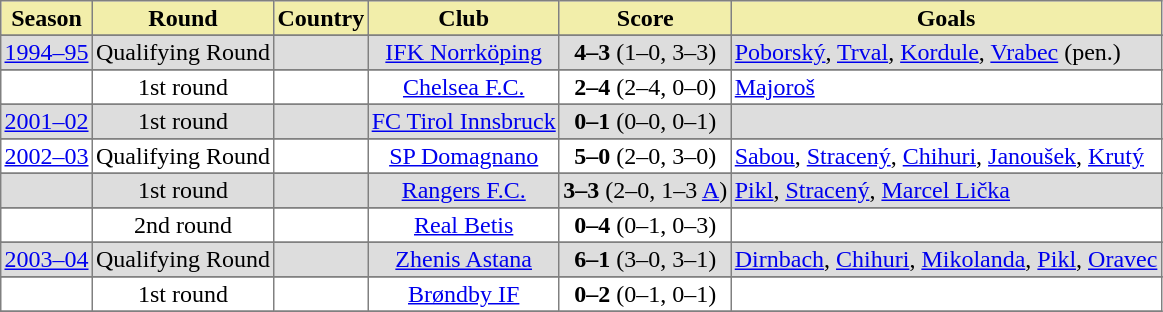<table style=border-collapse:collapse border=1 cellspacing=0 cellpadding=2>
<tr bgcolor="f2eeaa">
<th align=center>Season</th>
<th>Round</th>
<th>Country</th>
<th>Club</th>
<th>Score</th>
<th>Goals</th>
</tr>
<tr>
</tr>
<tr style="background-color:#dddddd">
<td align=center><a href='#'>1994–95</a></td>
<td align=center>Qualifying Round</td>
<td align=center></td>
<td align=center><a href='#'>IFK Norrköping</a></td>
<td align=center><strong>4–3</strong> (1–0, 3–3)</td>
<td> <a href='#'>Poborský</a>,  <a href='#'>Trval</a>,  <a href='#'>Kordule</a>,  <a href='#'>Vrabec</a> (pen.)</td>
</tr>
<tr>
</tr>
<tr>
<td></td>
<td align=center>1st round</td>
<td align=center></td>
<td align=center><a href='#'>Chelsea F.C.</a></td>
<td align=center><strong>2–4</strong> (2–4, 0–0)</td>
<td> <a href='#'>Majoroš</a></td>
</tr>
<tr>
</tr>
<tr>
</tr>
<tr style="background-color:#dddddd">
<td align=center><a href='#'>2001–02</a></td>
<td align=center>1st round</td>
<td align=center></td>
<td align=center><a href='#'>FC Tirol Innsbruck</a></td>
<td align=center><strong>0–1</strong> (0–0, 0–1)</td>
<td></td>
</tr>
<tr>
</tr>
<tr>
<td align=center><a href='#'>2002–03</a></td>
<td align=center>Qualifying Round</td>
<td align=center></td>
<td align=center><a href='#'>SP Domagnano</a></td>
<td align=center><strong>5–0</strong> (2–0, 3–0)</td>
<td> <a href='#'>Sabou</a>,  <a href='#'>Stracený</a>,  <a href='#'>Chihuri</a>,  <a href='#'>Janoušek</a>,  <a href='#'>Krutý</a></td>
</tr>
<tr>
</tr>
<tr style="background-color:#dddddd">
<td></td>
<td align=center>1st round</td>
<td align=center></td>
<td align=center><a href='#'>Rangers F.C.</a></td>
<td align=center><strong>3–3</strong> (2–0, 1–3 <a href='#'>A</a>)</td>
<td> <a href='#'>Pikl</a>,  <a href='#'>Stracený</a>,  <a href='#'>Marcel Lička</a></td>
</tr>
<tr>
</tr>
<tr>
<td></td>
<td align=center>2nd round</td>
<td align=center></td>
<td align=center><a href='#'>Real Betis</a></td>
<td align=center><strong>0–4</strong> (0–1, 0–3)</td>
<td></td>
</tr>
<tr>
</tr>
<tr style="background-color:#dddddd">
<td align=center><a href='#'>2003–04</a></td>
<td align=center>Qualifying Round</td>
<td align=center></td>
<td align=center><a href='#'>Zhenis Astana</a></td>
<td align=center><strong>6–1</strong> (3–0, 3–1)</td>
<td> <a href='#'>Dirnbach</a>,   <a href='#'>Chihuri</a>,  <a href='#'>Mikolanda</a>,  <a href='#'>Pikl</a>,  <a href='#'>Oravec</a></td>
</tr>
<tr>
</tr>
<tr>
<td></td>
<td align=center>1st round</td>
<td align=center></td>
<td align=center><a href='#'>Brøndby IF</a></td>
<td align=center><strong>0–2</strong> (0–1, 0–1)</td>
<td></td>
</tr>
<tr>
</tr>
</table>
